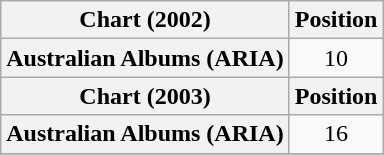<table class="wikitable sortable plainrowheaders" style="text-align:center">
<tr>
<th scope="col">Chart (2002)</th>
<th scope="col">Position</th>
</tr>
<tr>
<th scope="row">Australian Albums (ARIA)</th>
<td>10</td>
</tr>
<tr>
<th scope="col">Chart (2003)</th>
<th scope="col">Position</th>
</tr>
<tr>
<th scope="row">Australian Albums (ARIA)</th>
<td>16</td>
</tr>
<tr>
</tr>
</table>
